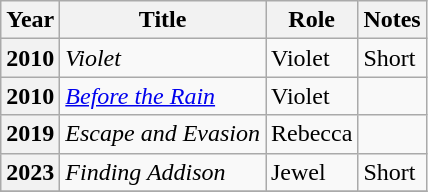<table class="wikitable plainrowheaders sortable">
<tr>
<th scope="col">Year</th>
<th scope="col">Title</th>
<th scope="col">Role</th>
<th scope="col" class="unsortable">Notes</th>
</tr>
<tr>
<th scope="row">2010</th>
<td><em>Violet</em></td>
<td>Violet</td>
<td>Short</td>
</tr>
<tr>
<th scope="row">2010</th>
<td><em><a href='#'>Before the Rain</a></em></td>
<td>Violet</td>
<td></td>
</tr>
<tr>
<th scope="row">2019</th>
<td><em>Escape and Evasion</em></td>
<td>Rebecca</td>
</tr>
<tr>
<th scope="row">2023</th>
<td><em>Finding Addison</em></td>
<td>Jewel</td>
<td>Short</td>
</tr>
<tr>
</tr>
</table>
